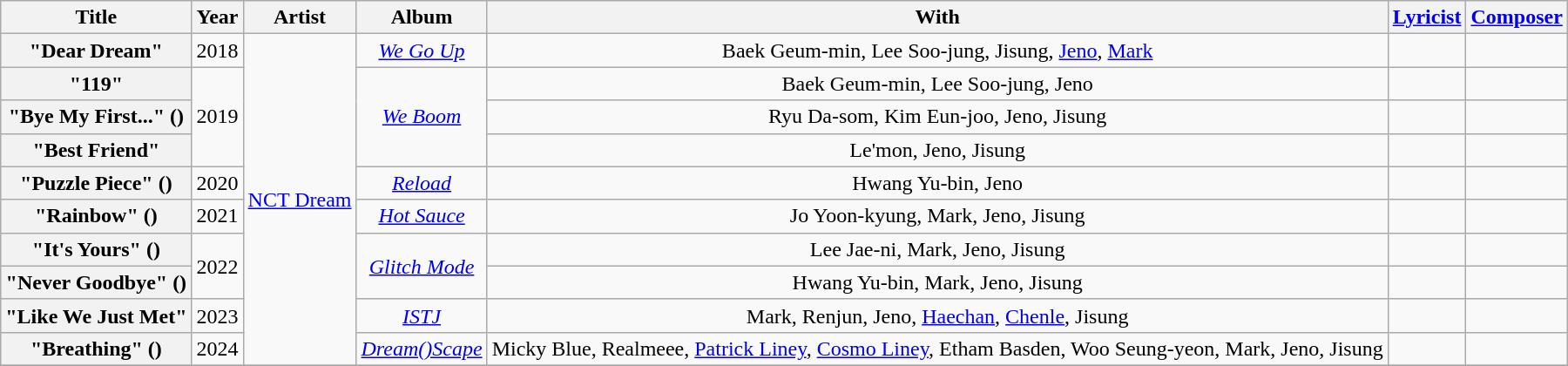<table class="wikitable sortable plainrowheaders" style="text-align:center;">
<tr>
<th scope="col">Title</th>
<th scope="col">Year</th>
<th scope="col">Artist</th>
<th scope="col">Album</th>
<th scope="col">With</th>
<th scope="col" class="unsortable" scope="col"><a href='#'>Lyricist</a></th>
<th scope="col" class="unsortable" scope="col"><a href='#'>Composer</a></th>
</tr>
<tr>
<th scope="row">"Dear Dream"</th>
<td>2018</td>
<td rowspan="10"><a href='#'>NCT Dream</a></td>
<td><em><a href='#'>We Go Up</a></em></td>
<td>Baek Geum-min, Lee Soo-jung, Jisung, <a href='#'>Jeno</a>, <a href='#'>Mark</a></td>
<td></td>
<td></td>
</tr>
<tr>
<th scope="row">"119"</th>
<td rowspan="3">2019</td>
<td rowspan="3"><em><a href='#'>We Boom</a></em></td>
<td>Baek Geum-min, Lee Soo-jung, Jeno</td>
<td></td>
<td></td>
</tr>
<tr>
<th scope="row">"Bye My First..." ()</th>
<td>Ryu Da-som, Kim Eun-joo, Jeno, Jisung</td>
<td></td>
<td></td>
</tr>
<tr>
<th scope="row">"Best Friend"</th>
<td>Le'mon, Jeno, Jisung</td>
<td></td>
<td></td>
</tr>
<tr>
<th scope="row">"Puzzle Piece" ()</th>
<td>2020</td>
<td><em><a href='#'>Reload</a></em></td>
<td>Hwang Yu-bin, Jeno</td>
<td></td>
<td></td>
</tr>
<tr>
<th scope="row">"Rainbow" ()</th>
<td>2021</td>
<td><em><a href='#'>Hot Sauce</a></em></td>
<td>Jo Yoon-kyung, Mark, Jeno, Jisung</td>
<td></td>
<td></td>
</tr>
<tr>
<th scope="row">"It's Yours" ()</th>
<td rowspan="2">2022</td>
<td rowspan="2"><em><a href='#'>Glitch Mode</a></em></td>
<td>Lee Jae-ni, Mark, Jeno, Jisung</td>
<td></td>
<td></td>
</tr>
<tr>
<th scope="row">"Never Goodbye" ()</th>
<td>Hwang Yu-bin, Mark, Jeno, Jisung</td>
<td></td>
<td></td>
</tr>
<tr>
<th scope="row">"Like We Just Met"</th>
<td>2023</td>
<td><em><a href='#'>ISTJ</a></em></td>
<td>Mark, Renjun, Jeno, <a href='#'>Haechan</a>, <a href='#'>Chenle</a>, Jisung</td>
<td></td>
<td></td>
</tr>
<tr>
<th scope="row">"Breathing" ()</th>
<td>2024</td>
<td><em><a href='#'>Dream()Scape</a></em></td>
<td>Micky Blue, Realmeee, <a href='#'>Patrick Liney</a>, <a href='#'>Cosmo Liney</a>, Etham Basden, Woo Seung-yeon, Mark, Jeno, Jisung</td>
<td></td>
<td></td>
</tr>
<tr>
</tr>
</table>
